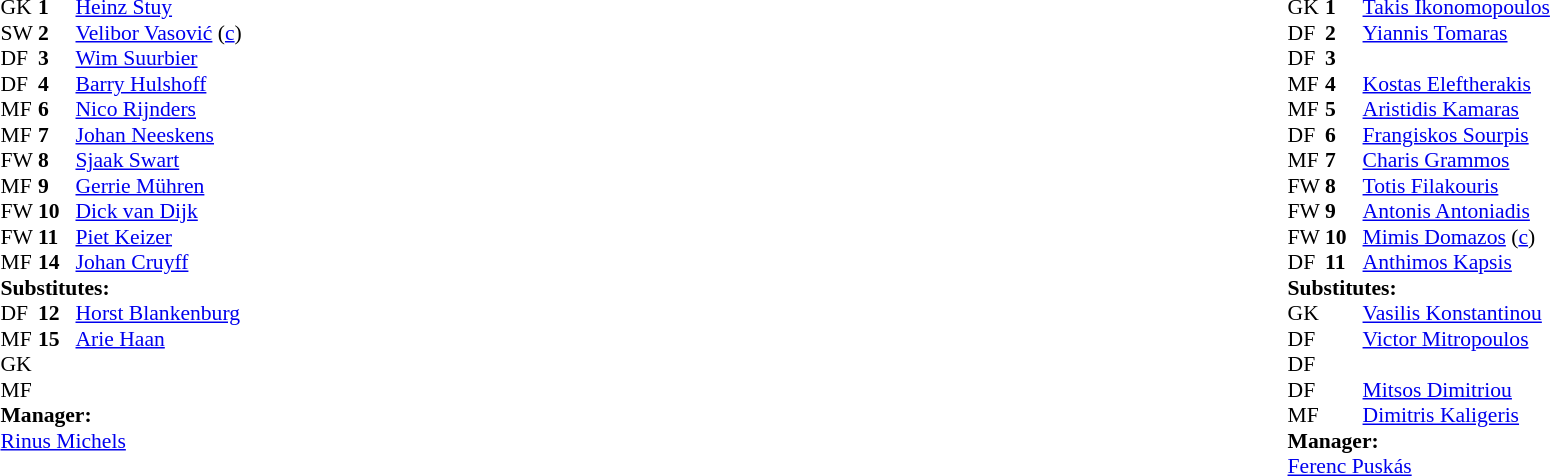<table width="100%">
<tr>
<td valign="top" width="50%"><br><table style="font-size: 90%" cellspacing="0" cellpadding="0">
<tr>
<th width=25></th>
<th width=25></th>
</tr>
<tr>
<td>GK</td>
<td><strong>1</strong></td>
<td> <a href='#'>Heinz Stuy</a></td>
</tr>
<tr>
<td>SW</td>
<td><strong>2</strong></td>
<td> <a href='#'>Velibor Vasović</a> (<a href='#'>c</a>)</td>
</tr>
<tr>
<td>DF</td>
<td><strong>3</strong></td>
<td> <a href='#'>Wim Suurbier</a></td>
</tr>
<tr>
<td>DF</td>
<td><strong>4</strong></td>
<td> <a href='#'>Barry Hulshoff</a></td>
</tr>
<tr>
<td>MF</td>
<td><strong>6</strong></td>
<td> <a href='#'>Nico Rijnders</a></td>
<td></td>
<td></td>
</tr>
<tr>
<td>MF</td>
<td><strong>7</strong></td>
<td> <a href='#'>Johan Neeskens</a></td>
</tr>
<tr>
<td>FW</td>
<td><strong>8</strong></td>
<td> <a href='#'>Sjaak Swart</a></td>
<td></td>
<td></td>
</tr>
<tr>
<td>MF</td>
<td><strong>9</strong></td>
<td> <a href='#'>Gerrie Mühren</a></td>
</tr>
<tr>
<td>FW</td>
<td><strong>10</strong></td>
<td> <a href='#'>Dick van Dijk</a></td>
</tr>
<tr>
<td>FW</td>
<td><strong>11</strong></td>
<td> <a href='#'>Piet Keizer</a></td>
</tr>
<tr>
<td>MF</td>
<td><strong>14</strong></td>
<td> <a href='#'>Johan Cruyff</a></td>
</tr>
<tr>
<td colspan=3><strong>Substitutes:</strong></td>
</tr>
<tr>
<td>DF</td>
<td><strong>12</strong></td>
<td> <a href='#'>Horst Blankenburg</a></td>
<td></td>
<td></td>
</tr>
<tr>
<td>MF</td>
<td><strong>15</strong></td>
<td> <a href='#'>Arie Haan</a></td>
<td></td>
<td></td>
</tr>
<tr>
<td>GK</td>
<td><strong> </strong></td>
<td> </td>
</tr>
<tr>
<td>MF</td>
<td><strong> </strong></td>
<td> </td>
</tr>
<tr>
<td colspan=3><strong>Manager:</strong></td>
</tr>
<tr>
<td colspan=4> <a href='#'>Rinus Michels</a></td>
</tr>
</table>
</td>
<td valign="top"></td>
<td valign="top" width="50%"><br><table style="font-size: 90%" cellspacing="0" cellpadding="0" align=center>
<tr>
<th width=25></th>
<th width=25></th>
</tr>
<tr>
<td>GK</td>
<td><strong>1</strong></td>
<td> <a href='#'>Takis Ikonomopoulos</a></td>
</tr>
<tr>
<td>DF</td>
<td><strong>2</strong></td>
<td> <a href='#'>Yiannis Tomaras</a></td>
</tr>
<tr>
<td>DF</td>
<td><strong>3</strong></td>
<td> </td>
</tr>
<tr>
<td>MF</td>
<td><strong>4</strong></td>
<td> <a href='#'>Kostas Eleftherakis</a></td>
</tr>
<tr>
<td>MF</td>
<td><strong>5</strong></td>
<td> <a href='#'>Aristidis Kamaras</a></td>
</tr>
<tr>
<td>DF</td>
<td><strong>6</strong></td>
<td> <a href='#'>Frangiskos Sourpis</a></td>
</tr>
<tr>
<td>MF</td>
<td><strong>7</strong></td>
<td> <a href='#'>Charis Grammos</a></td>
</tr>
<tr>
<td>FW</td>
<td><strong>8</strong></td>
<td> <a href='#'>Totis Filakouris</a></td>
</tr>
<tr>
<td>FW</td>
<td><strong>9</strong></td>
<td> <a href='#'>Antonis Antoniadis</a></td>
</tr>
<tr>
<td>FW</td>
<td><strong>10</strong></td>
<td> <a href='#'>Mimis Domazos</a> (<a href='#'>c</a>)</td>
</tr>
<tr>
<td>DF</td>
<td><strong>11</strong></td>
<td> <a href='#'>Anthimos Kapsis</a></td>
</tr>
<tr>
<td colspan=3><strong>Substitutes:</strong></td>
</tr>
<tr>
<td>GK</td>
<td><strong> </strong></td>
<td> <a href='#'>Vasilis Konstantinou</a></td>
</tr>
<tr>
<td>DF</td>
<td><strong> </strong></td>
<td> <a href='#'>Victor Mitropoulos</a></td>
</tr>
<tr>
<td>DF</td>
<td><strong> </strong></td>
<td> </td>
</tr>
<tr>
<td>DF</td>
<td><strong> </strong></td>
<td> <a href='#'>Mitsos Dimitriou</a></td>
</tr>
<tr>
<td>MF</td>
<td><strong> </strong></td>
<td> <a href='#'>Dimitris Kaligeris</a></td>
</tr>
<tr>
<td colspan=3><strong>Manager:</strong></td>
</tr>
<tr>
<td colspan=4> <a href='#'>Ferenc Puskás</a></td>
</tr>
</table>
</td>
</tr>
</table>
